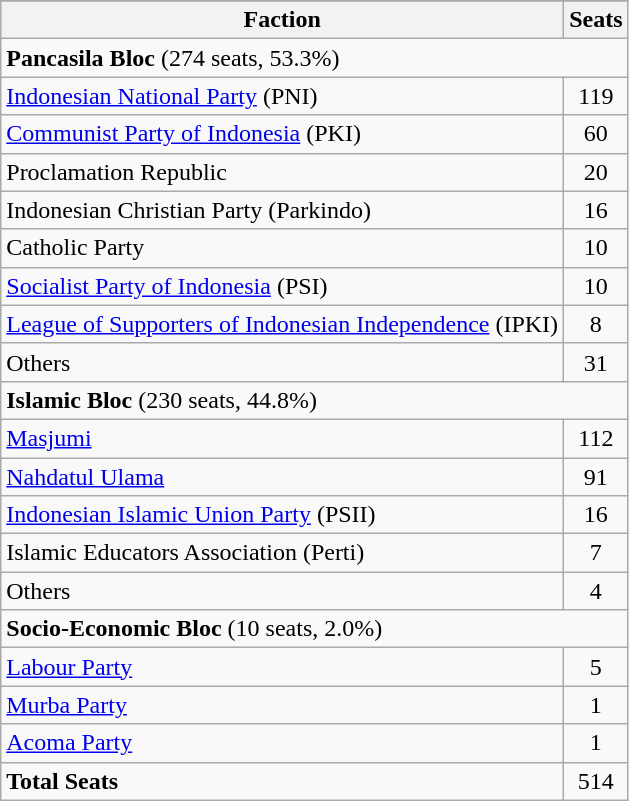<table class="wikitable">
<tr>
</tr>
<tr>
<th>Faction</th>
<th>Seats</th>
</tr>
<tr>
<td colspan="2" align="left"><strong>Pancasila Bloc</strong> (274 seats, 53.3%)</td>
</tr>
<tr>
<td align=left><a href='#'>Indonesian National Party</a> (PNI)</td>
<td align="center">119</td>
</tr>
<tr>
<td align=left><a href='#'>Communist Party of Indonesia</a> (PKI)</td>
<td align="center">60</td>
</tr>
<tr>
<td align=left>Proclamation Republic</td>
<td align="center">20</td>
</tr>
<tr>
<td align=left>Indonesian Christian Party (Parkindo)</td>
<td align="center">16</td>
</tr>
<tr>
<td align=left>Catholic Party</td>
<td align="center">10</td>
</tr>
<tr>
<td align=left><a href='#'>Socialist Party of Indonesia</a> (PSI)</td>
<td align="center">10</td>
</tr>
<tr>
<td align=left><a href='#'>League of Supporters of Indonesian Independence</a> (IPKI)</td>
<td align="center">8</td>
</tr>
<tr>
<td align=left>Others</td>
<td align="center">31</td>
</tr>
<tr>
<td colspan="2" align="left"><strong>Islamic Bloc</strong> (230 seats, 44.8%)</td>
</tr>
<tr>
<td align=left><a href='#'>Masjumi</a></td>
<td align="center">112</td>
</tr>
<tr>
<td align=left><a href='#'>Nahdatul Ulama</a></td>
<td align="center">91</td>
</tr>
<tr>
<td align=left><a href='#'>Indonesian Islamic Union Party</a> (PSII)</td>
<td align="center">16</td>
</tr>
<tr>
<td align=left>Islamic Educators Association (Perti)</td>
<td align="center">7</td>
</tr>
<tr>
<td align=left>Others</td>
<td align="center">4</td>
</tr>
<tr>
<td colspan="2" align="left"><strong>Socio-Economic Bloc</strong> (10 seats, 2.0%)</td>
</tr>
<tr>
<td align=left><a href='#'>Labour Party</a></td>
<td align="center">5</td>
</tr>
<tr>
<td align=left><a href='#'>Murba Party</a></td>
<td align="center">1</td>
</tr>
<tr>
<td align=left><a href='#'>Acoma Party</a></td>
<td align="center">1</td>
</tr>
<tr>
<td align=left><strong>Total Seats</strong></td>
<td align="center">514</td>
</tr>
</table>
